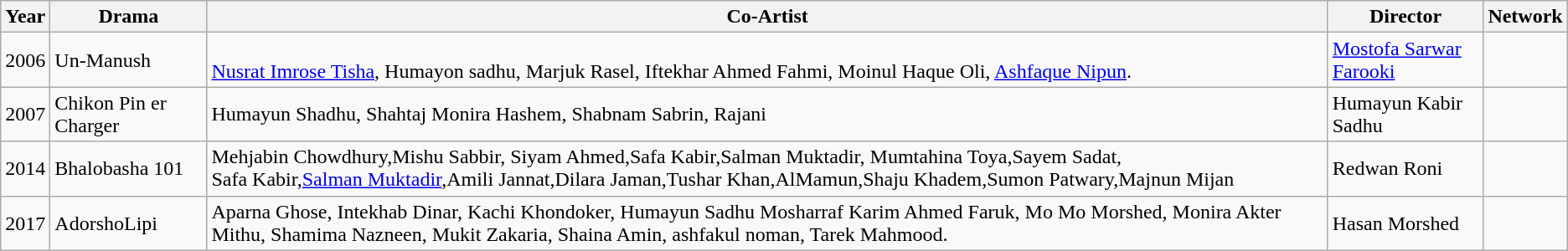<table class="wikitable">
<tr>
<th>Year</th>
<th>Drama</th>
<th>Co-Artist</th>
<th>Director</th>
<th>Network</th>
</tr>
<tr>
<td>2006</td>
<td>Un-Manush</td>
<td><br><a href='#'>Nusrat Imrose Tisha</a>, Humayon sadhu, Marjuk Rasel, Iftekhar Ahmed Fahmi, Moinul Haque Oli, <a href='#'>Ashfaque Nipun</a>.</td>
<td><a href='#'>Mostofa Sarwar Farooki</a></td>
<td></td>
</tr>
<tr>
<td>2007</td>
<td>Chikon Pin er Charger</td>
<td>Humayun Shadhu, Shahtaj Monira Hashem, Shabnam Sabrin, Rajani</td>
<td>Humayun Kabir Sadhu</td>
<td></td>
</tr>
<tr>
<td>2014</td>
<td>Bhalobasha 101</td>
<td>Mehjabin Chowdhury,Mishu Sabbir, Siyam Ahmed,Safa Kabir,Salman Muktadir, Mumtahina Toya,Sayem Sadat,<br>Safa Kabir,<a href='#'>Salman Muktadir</a>,Amili Jannat,Dilara Jaman,Tushar Khan,AlMamun,Shaju Khadem,Sumon Patwary,Majnun Mijan</td>
<td>Redwan Roni</td>
<td></td>
</tr>
<tr>
<td>2017</td>
<td>AdorshoLipi</td>
<td>Aparna Ghose, Intekhab Dinar, Kachi Khondoker, Humayun Sadhu Mosharraf Karim Ahmed Faruk, Mo Mo Morshed, Monira Akter Mithu, Shamima Nazneen, Mukit Zakaria, Shaina Amin, ashfakul noman, Tarek Mahmood.</td>
<td>Hasan Morshed</td>
<td></td>
</tr>
</table>
